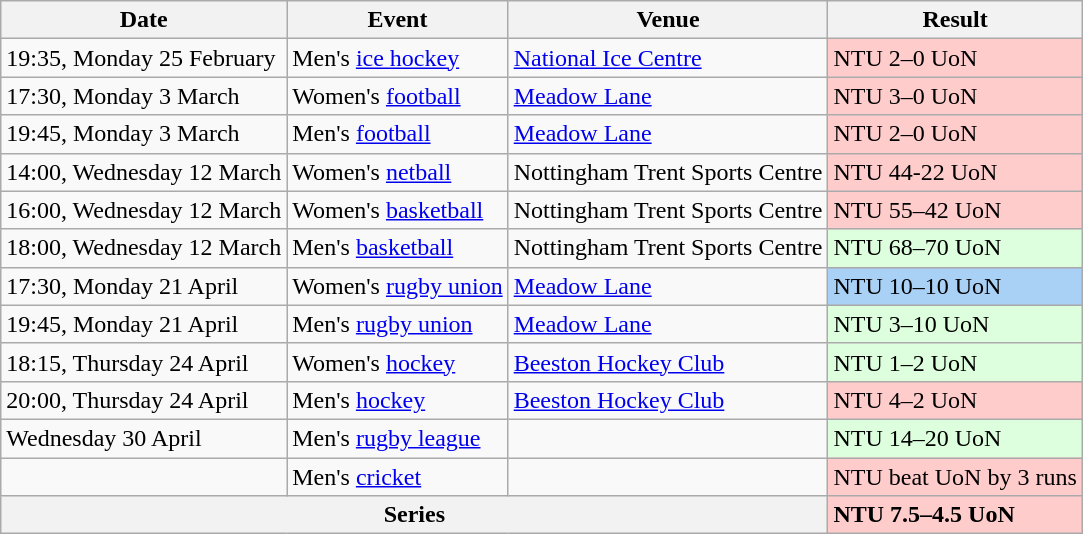<table class="wikitable">
<tr>
<th>Date</th>
<th>Event</th>
<th>Venue</th>
<th>Result</th>
</tr>
<tr>
<td>19:35, Monday 25 February</td>
<td>Men's <a href='#'>ice hockey</a></td>
<td><a href='#'>National Ice Centre</a></td>
<td bgcolor="#FFCCCC">NTU 2–0 UoN</td>
</tr>
<tr>
<td>17:30, Monday 3 March</td>
<td>Women's <a href='#'>football</a></td>
<td><a href='#'>Meadow Lane</a></td>
<td bgcolor="#FFCCCC">NTU 3–0 UoN</td>
</tr>
<tr>
<td>19:45, Monday 3 March</td>
<td>Men's <a href='#'>football</a></td>
<td><a href='#'>Meadow Lane</a></td>
<td bgcolor="#FFCCCC">NTU 2–0 UoN</td>
</tr>
<tr>
<td>14:00, Wednesday 12 March</td>
<td>Women's <a href='#'>netball</a></td>
<td>Nottingham Trent Sports Centre</td>
<td bgcolor="#FFCCCC">NTU 44-22 UoN</td>
</tr>
<tr>
<td>16:00, Wednesday 12 March</td>
<td>Women's <a href='#'>basketball</a></td>
<td>Nottingham Trent Sports Centre</td>
<td bgcolor="#FFCCCC">NTU 55–42 UoN</td>
</tr>
<tr>
<td>18:00, Wednesday 12 March</td>
<td>Men's <a href='#'>basketball</a></td>
<td>Nottingham Trent Sports Centre</td>
<td bgcolor="#DDFFDD">NTU 68–70 UoN</td>
</tr>
<tr>
<td>17:30, Monday 21 April</td>
<td>Women's <a href='#'>rugby union</a></td>
<td><a href='#'>Meadow Lane</a></td>
<td bgcolor="#A9D0F5">NTU 10–10 UoN</td>
</tr>
<tr>
<td>19:45, Monday 21 April</td>
<td>Men's <a href='#'>rugby union</a></td>
<td><a href='#'>Meadow Lane</a></td>
<td bgcolor="#DDFFDD">NTU 3–10 UoN</td>
</tr>
<tr>
<td>18:15, Thursday 24 April</td>
<td>Women's <a href='#'>hockey</a></td>
<td><a href='#'>Beeston Hockey Club</a></td>
<td bgcolor="#DDFFDD">NTU 1–2 UoN</td>
</tr>
<tr>
<td>20:00, Thursday 24 April</td>
<td>Men's <a href='#'>hockey</a></td>
<td><a href='#'>Beeston Hockey Club</a></td>
<td bgcolor="#FFCCCC">NTU 4–2 UoN</td>
</tr>
<tr>
<td>Wednesday 30 April</td>
<td>Men's <a href='#'>rugby league</a></td>
<td></td>
<td bgcolor="#DDFFDD">NTU 14–20 UoN</td>
</tr>
<tr>
<td></td>
<td>Men's <a href='#'>cricket</a></td>
<td></td>
<td bgcolor="#FFCCCC">NTU beat UoN by 3 runs</td>
</tr>
<tr>
<td bgcolor="#F2F2F2" align="center" colspan="3"><strong>Series</strong></td>
<td bgcolor="#FFCCCC"><strong>NTU 7.5–4.5 UoN</strong></td>
</tr>
</table>
